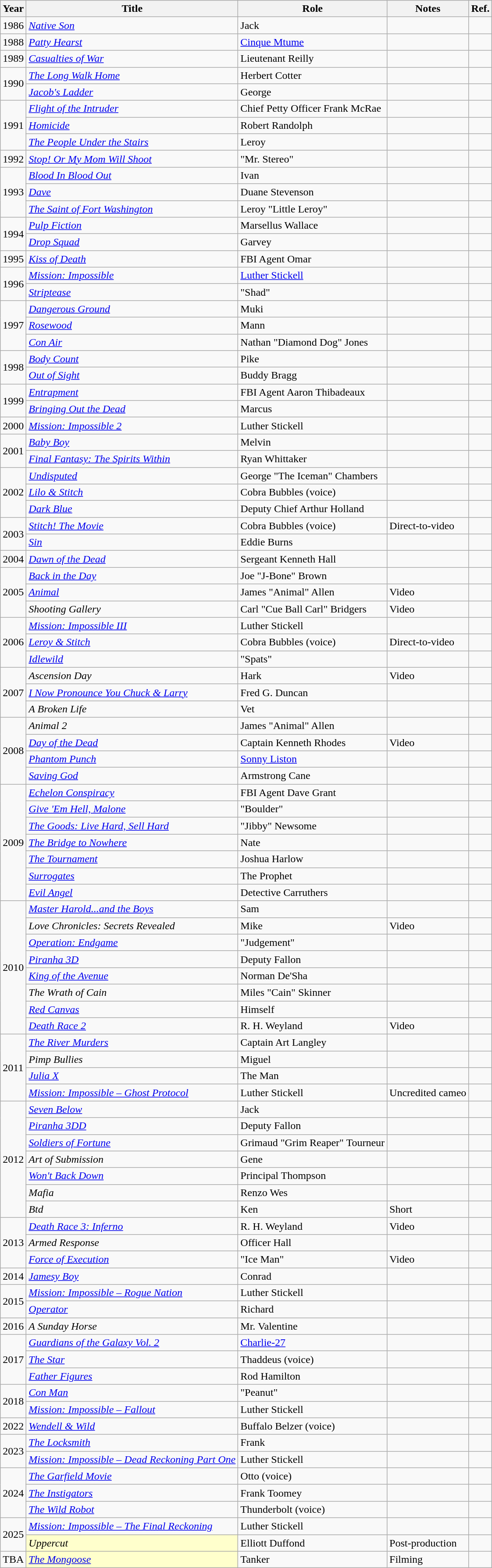<table class="wikitable sortable">
<tr>
<th>Year</th>
<th>Title</th>
<th>Role</th>
<th class="unsortable">Notes</th>
<th>Ref.</th>
</tr>
<tr>
<td>1986</td>
<td><em><a href='#'>Native Son</a></em></td>
<td>Jack</td>
<td></td>
<td></td>
</tr>
<tr>
<td>1988</td>
<td><em><a href='#'>Patty Hearst</a></em></td>
<td><a href='#'>Cinque Mtume</a></td>
<td></td>
<td></td>
</tr>
<tr>
<td>1989</td>
<td><em><a href='#'>Casualties of War</a></em></td>
<td>Lieutenant Reilly</td>
<td></td>
<td></td>
</tr>
<tr>
<td rowspan="2">1990</td>
<td><em><a href='#'>The Long Walk Home</a></em></td>
<td>Herbert Cotter</td>
<td></td>
<td></td>
</tr>
<tr>
<td><em><a href='#'>Jacob's Ladder</a></em></td>
<td>George</td>
<td></td>
<td></td>
</tr>
<tr>
<td rowspan="3">1991</td>
<td><em><a href='#'>Flight of the Intruder</a></em></td>
<td>Chief Petty Officer Frank McRae</td>
<td></td>
<td></td>
</tr>
<tr>
<td><em><a href='#'>Homicide</a></em></td>
<td>Robert Randolph</td>
<td></td>
<td></td>
</tr>
<tr>
<td><em><a href='#'>The People Under the Stairs</a></em></td>
<td>Leroy</td>
<td></td>
<td></td>
</tr>
<tr>
<td>1992</td>
<td><em><a href='#'>Stop! Or My Mom Will Shoot</a></em></td>
<td>"Mr. Stereo"</td>
<td></td>
<td></td>
</tr>
<tr>
<td rowspan="3">1993</td>
<td><em><a href='#'>Blood In Blood Out</a></em></td>
<td>Ivan</td>
<td></td>
<td></td>
</tr>
<tr>
<td><em><a href='#'>Dave</a></em></td>
<td>Duane Stevenson</td>
<td></td>
<td></td>
</tr>
<tr>
<td><em><a href='#'>The Saint of Fort Washington</a></em></td>
<td>Leroy "Little Leroy"</td>
<td></td>
<td></td>
</tr>
<tr>
<td rowspan="2">1994</td>
<td><em><a href='#'>Pulp Fiction</a></em></td>
<td>Marsellus Wallace</td>
<td></td>
<td></td>
</tr>
<tr>
<td><em><a href='#'>Drop Squad</a></em></td>
<td>Garvey</td>
<td></td>
<td></td>
</tr>
<tr>
<td>1995</td>
<td><em><a href='#'>Kiss of Death</a></em></td>
<td>FBI Agent Omar</td>
<td></td>
<td></td>
</tr>
<tr>
<td rowspan="2">1996</td>
<td><em><a href='#'>Mission: Impossible</a></em></td>
<td><a href='#'>Luther Stickell</a></td>
<td></td>
<td></td>
</tr>
<tr>
<td><em><a href='#'>Striptease</a></em></td>
<td>"Shad"</td>
<td></td>
<td></td>
</tr>
<tr>
<td rowspan="3">1997</td>
<td><em><a href='#'>Dangerous Ground</a></em></td>
<td>Muki</td>
<td></td>
<td></td>
</tr>
<tr>
<td><em><a href='#'>Rosewood</a></em></td>
<td>Mann</td>
<td></td>
<td></td>
</tr>
<tr>
<td><em><a href='#'>Con Air</a></em></td>
<td>Nathan "Diamond Dog" Jones</td>
<td></td>
<td></td>
</tr>
<tr>
<td rowspan="2">1998</td>
<td><em><a href='#'>Body Count</a></em></td>
<td>Pike</td>
<td></td>
<td></td>
</tr>
<tr>
<td><em><a href='#'>Out of Sight</a></em></td>
<td>Buddy Bragg</td>
<td></td>
<td></td>
</tr>
<tr>
<td rowspan="2">1999</td>
<td><em><a href='#'>Entrapment</a></em></td>
<td>FBI Agent Aaron Thibadeaux</td>
<td></td>
<td></td>
</tr>
<tr>
<td><em><a href='#'>Bringing Out the Dead</a></em></td>
<td>Marcus</td>
<td></td>
<td></td>
</tr>
<tr>
<td>2000</td>
<td><em><a href='#'>Mission: Impossible 2</a></em></td>
<td>Luther Stickell</td>
<td></td>
<td></td>
</tr>
<tr>
<td rowspan="2">2001</td>
<td><em><a href='#'>Baby Boy</a></em></td>
<td>Melvin</td>
<td></td>
<td></td>
</tr>
<tr>
<td><em><a href='#'>Final Fantasy: The Spirits Within</a></em></td>
<td>Ryan Whittaker</td>
<td></td>
<td></td>
</tr>
<tr>
<td rowspan="3">2002</td>
<td><em><a href='#'>Undisputed</a></em></td>
<td>George "The Iceman" Chambers</td>
<td></td>
<td></td>
</tr>
<tr>
<td><em><a href='#'>Lilo & Stitch</a></em></td>
<td>Cobra Bubbles (voice)</td>
<td></td>
<td></td>
</tr>
<tr>
<td><em><a href='#'>Dark Blue</a></em></td>
<td>Deputy Chief Arthur Holland</td>
<td></td>
<td></td>
</tr>
<tr>
<td rowspan="2">2003</td>
<td><em><a href='#'>Stitch! The Movie</a></em></td>
<td>Cobra Bubbles (voice)</td>
<td>Direct-to-video</td>
<td></td>
</tr>
<tr>
<td><em><a href='#'>Sin</a></em></td>
<td>Eddie Burns</td>
<td></td>
<td></td>
</tr>
<tr>
<td>2004</td>
<td><em><a href='#'>Dawn of the Dead</a></em></td>
<td>Sergeant Kenneth Hall</td>
<td></td>
<td></td>
</tr>
<tr>
<td rowspan="3">2005</td>
<td><em><a href='#'>Back in the Day</a></em></td>
<td>Joe "J-Bone" Brown</td>
<td></td>
<td></td>
</tr>
<tr>
<td><em><a href='#'>Animal</a></em></td>
<td>James "Animal" Allen</td>
<td>Video</td>
<td></td>
</tr>
<tr>
<td><em>Shooting Gallery</em></td>
<td>Carl "Cue Ball Carl" Bridgers</td>
<td>Video</td>
<td></td>
</tr>
<tr>
<td rowspan="3">2006</td>
<td><em><a href='#'>Mission: Impossible III</a></em></td>
<td>Luther Stickell</td>
<td></td>
<td></td>
</tr>
<tr>
<td><em><a href='#'>Leroy & Stitch</a></em></td>
<td>Cobra Bubbles (voice)</td>
<td>Direct-to-video</td>
<td></td>
</tr>
<tr>
<td><em><a href='#'>Idlewild</a></em></td>
<td>"Spats"</td>
<td></td>
<td></td>
</tr>
<tr>
<td rowspan="3">2007</td>
<td><em>Ascension Day</em></td>
<td>Hark</td>
<td>Video</td>
<td></td>
</tr>
<tr>
<td><em><a href='#'>I Now Pronounce You Chuck & Larry</a></em></td>
<td>Fred G. Duncan</td>
<td></td>
<td></td>
</tr>
<tr>
<td><em>A Broken Life</em></td>
<td>Vet</td>
<td></td>
<td></td>
</tr>
<tr>
<td rowspan="4">2008</td>
<td><em>Animal 2</em></td>
<td>James "Animal" Allen</td>
<td></td>
<td></td>
</tr>
<tr>
<td><em><a href='#'>Day of the Dead</a></em></td>
<td>Captain Kenneth Rhodes</td>
<td>Video</td>
<td></td>
</tr>
<tr>
<td><em><a href='#'>Phantom Punch</a></em></td>
<td><a href='#'>Sonny Liston</a></td>
<td></td>
<td></td>
</tr>
<tr>
<td><em><a href='#'>Saving God</a></em></td>
<td>Armstrong Cane</td>
<td></td>
<td></td>
</tr>
<tr>
<td rowspan="7">2009</td>
<td><em><a href='#'>Echelon Conspiracy</a></em></td>
<td>FBI Agent Dave Grant</td>
<td></td>
<td></td>
</tr>
<tr>
<td><em><a href='#'>Give 'Em Hell, Malone</a></em></td>
<td>"Boulder"</td>
<td></td>
<td></td>
</tr>
<tr>
<td><em><a href='#'>The Goods: Live Hard, Sell Hard</a></em></td>
<td>"Jibby" Newsome</td>
<td></td>
<td></td>
</tr>
<tr>
<td><em><a href='#'>The Bridge to Nowhere</a></em></td>
<td>Nate</td>
<td></td>
<td></td>
</tr>
<tr>
<td><em><a href='#'>The Tournament</a></em></td>
<td>Joshua Harlow</td>
<td></td>
<td></td>
</tr>
<tr>
<td><em><a href='#'>Surrogates</a></em></td>
<td>The Prophet</td>
<td></td>
<td></td>
</tr>
<tr>
<td><em><a href='#'>Evil Angel</a></em></td>
<td>Detective Carruthers</td>
<td></td>
<td></td>
</tr>
<tr>
<td rowspan="8">2010</td>
<td><em><a href='#'>Master Harold...and the Boys</a></em></td>
<td>Sam</td>
<td></td>
<td></td>
</tr>
<tr>
<td><em>Love Chronicles: Secrets Revealed</em></td>
<td>Mike</td>
<td>Video</td>
<td></td>
</tr>
<tr>
<td><em><a href='#'>Operation: Endgame</a></em></td>
<td>"Judgement"</td>
<td></td>
<td></td>
</tr>
<tr>
<td><em><a href='#'>Piranha 3D</a></em></td>
<td>Deputy Fallon</td>
<td></td>
<td></td>
</tr>
<tr>
<td><em><a href='#'>King of the Avenue</a></em></td>
<td>Norman De'Sha</td>
<td></td>
<td></td>
</tr>
<tr>
<td><em>The Wrath of Cain</em></td>
<td>Miles "Cain" Skinner</td>
<td></td>
<td></td>
</tr>
<tr>
<td><em><a href='#'>Red Canvas</a></em></td>
<td>Himself</td>
<td></td>
<td></td>
</tr>
<tr>
<td><em><a href='#'>Death Race 2</a></em></td>
<td>R. H. Weyland</td>
<td>Video</td>
<td></td>
</tr>
<tr>
<td rowspan="4">2011</td>
<td><em><a href='#'>The River Murders</a></em></td>
<td>Captain Art Langley</td>
<td></td>
<td></td>
</tr>
<tr>
<td><em>Pimp Bullies</em></td>
<td>Miguel</td>
<td></td>
<td></td>
</tr>
<tr>
<td><em><a href='#'>Julia X</a></em></td>
<td>The Man</td>
<td></td>
<td></td>
</tr>
<tr>
<td><em><a href='#'>Mission: Impossible – Ghost Protocol</a></em></td>
<td>Luther Stickell</td>
<td>Uncredited cameo</td>
<td></td>
</tr>
<tr>
<td rowspan="7">2012</td>
<td><em><a href='#'>Seven Below</a></em></td>
<td>Jack</td>
<td></td>
<td></td>
</tr>
<tr>
<td><em><a href='#'>Piranha 3DD</a></em></td>
<td>Deputy Fallon</td>
<td></td>
<td></td>
</tr>
<tr>
<td><em><a href='#'>Soldiers of Fortune</a></em></td>
<td>Grimaud "Grim Reaper" Tourneur</td>
<td></td>
<td></td>
</tr>
<tr>
<td><em>Art of Submission</em></td>
<td>Gene</td>
<td></td>
<td></td>
</tr>
<tr>
<td><em><a href='#'>Won't Back Down</a></em></td>
<td>Principal Thompson</td>
<td></td>
<td></td>
</tr>
<tr>
<td><em>Mafia</em></td>
<td>Renzo Wes</td>
<td></td>
<td></td>
</tr>
<tr>
<td><em>Btd</em></td>
<td>Ken</td>
<td>Short</td>
<td></td>
</tr>
<tr>
<td rowspan="3">2013</td>
<td><em><a href='#'>Death Race 3: Inferno</a></em></td>
<td>R. H. Weyland</td>
<td>Video</td>
<td></td>
</tr>
<tr>
<td><em>Armed Response</em></td>
<td>Officer Hall</td>
<td></td>
<td></td>
</tr>
<tr>
<td><em><a href='#'>Force of Execution</a></em></td>
<td>"Ice Man"</td>
<td>Video</td>
<td></td>
</tr>
<tr>
<td>2014</td>
<td><em><a href='#'>Jamesy Boy</a></em></td>
<td>Conrad</td>
<td></td>
<td></td>
</tr>
<tr>
<td rowspan="2">2015</td>
<td><em><a href='#'>Mission: Impossible – Rogue Nation</a></em></td>
<td>Luther Stickell</td>
<td></td>
<td></td>
</tr>
<tr>
<td><em><a href='#'>Operator</a></em></td>
<td>Richard</td>
<td></td>
<td></td>
</tr>
<tr>
<td>2016</td>
<td><em>A Sunday Horse</em></td>
<td>Mr. Valentine</td>
<td></td>
<td></td>
</tr>
<tr>
<td rowspan="3">2017</td>
<td><em><a href='#'>Guardians of the Galaxy Vol. 2</a></em></td>
<td><a href='#'>Charlie-27</a></td>
<td></td>
<td></td>
</tr>
<tr>
<td><em><a href='#'>The Star</a></em></td>
<td>Thaddeus (voice)</td>
<td></td>
<td></td>
</tr>
<tr>
<td><em><a href='#'>Father Figures</a></em></td>
<td>Rod Hamilton</td>
<td></td>
<td></td>
</tr>
<tr>
<td rowspan="2">2018</td>
<td><em><a href='#'>Con Man</a></em></td>
<td>"Peanut"</td>
<td></td>
<td></td>
</tr>
<tr>
<td><em><a href='#'>Mission: Impossible – Fallout</a></em></td>
<td>Luther Stickell</td>
<td></td>
<td></td>
</tr>
<tr>
<td>2022</td>
<td><em><a href='#'>Wendell & Wild</a></em></td>
<td>Buffalo Belzer (voice)</td>
<td></td>
<td></td>
</tr>
<tr>
<td rowspan="2">2023</td>
<td><em><a href='#'>The Locksmith</a></em></td>
<td>Frank</td>
<td></td>
<td></td>
</tr>
<tr>
<td><em><a href='#'>Mission: Impossible – Dead Reckoning Part One</a></em></td>
<td>Luther Stickell</td>
<td></td>
<td></td>
</tr>
<tr>
<td rowspan="3">2024</td>
<td><em><a href='#'>The Garfield Movie</a></em></td>
<td>Otto (voice)</td>
<td></td>
<td></td>
</tr>
<tr>
<td><em><a href='#'>The Instigators</a></em></td>
<td>Frank Toomey</td>
<td></td>
<td></td>
</tr>
<tr>
<td><em><a href='#'>The Wild Robot</a></em></td>
<td>Thunderbolt (voice)</td>
<td></td>
<td></td>
</tr>
<tr>
<td rowspan="2">2025</td>
<td><em><a href='#'>Mission: Impossible – The Final Reckoning</a></em></td>
<td>Luther Stickell</td>
<td></td>
</tr>
<tr>
<td style="background:#FFFFCC;"><em>Uppercut</em> </td>
<td>Elliott Duffond</td>
<td>Post-production</td>
<td></td>
</tr>
<tr>
<td>TBA</td>
<td style="background:#FFFFCC;"><em><a href='#'>The Mongoose</a></em> </td>
<td>Tanker</td>
<td>Filming</td>
<td></td>
</tr>
</table>
